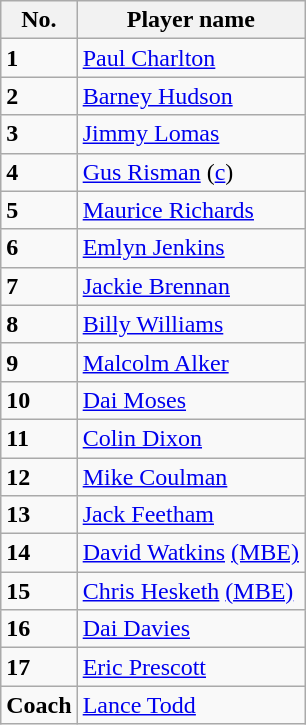<table class="wikitable">
<tr>
<th>No.</th>
<th>Player name</th>
</tr>
<tr>
<td><strong>1</strong></td>
<td><a href='#'>Paul Charlton</a></td>
</tr>
<tr>
<td><strong>2</strong></td>
<td><a href='#'>Barney Hudson</a></td>
</tr>
<tr>
<td><strong>3</strong></td>
<td><a href='#'>Jimmy Lomas</a></td>
</tr>
<tr>
<td><strong>4</strong></td>
<td><a href='#'>Gus Risman</a> (<a href='#'>c</a>)</td>
</tr>
<tr>
<td><strong>5</strong></td>
<td><a href='#'>Maurice Richards</a></td>
</tr>
<tr>
<td><strong>6</strong></td>
<td><a href='#'>Emlyn Jenkins</a></td>
</tr>
<tr>
<td><strong>7</strong></td>
<td><a href='#'>Jackie Brennan</a></td>
</tr>
<tr>
<td><strong>8</strong></td>
<td><a href='#'>Billy Williams</a></td>
</tr>
<tr>
<td><strong>9</strong></td>
<td><a href='#'>Malcolm Alker</a></td>
</tr>
<tr>
<td><strong>10</strong></td>
<td><a href='#'>Dai Moses</a></td>
</tr>
<tr>
<td><strong>11</strong></td>
<td><a href='#'>Colin Dixon</a></td>
</tr>
<tr>
<td><strong>12</strong></td>
<td><a href='#'>Mike Coulman</a></td>
</tr>
<tr>
<td><strong>13</strong></td>
<td><a href='#'>Jack Feetham</a></td>
</tr>
<tr>
<td><strong>14</strong></td>
<td><a href='#'>David Watkins</a> <a href='#'>(MBE)</a></td>
</tr>
<tr>
<td><strong>15</strong></td>
<td><a href='#'>Chris Hesketh</a> <a href='#'>(MBE)</a></td>
</tr>
<tr>
<td><strong>16</strong></td>
<td><a href='#'>Dai Davies</a></td>
</tr>
<tr>
<td><strong>17</strong></td>
<td><a href='#'>Eric Prescott</a></td>
</tr>
<tr>
<td><strong>Coach</strong></td>
<td><a href='#'>Lance Todd</a></td>
</tr>
</table>
